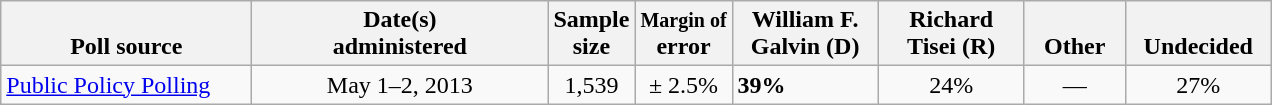<table class="wikitable">
<tr valign= bottom>
<th style="width:160px;">Poll source</th>
<th style="width:190px;">Date(s)<br>administered</th>
<th class=small>Sample<br>size</th>
<th><small>Margin of</small><br>error</th>
<th style="width:90px;">William F.<br>Galvin (D)</th>
<th style="width:90px;">Richard<br>Tisei (R)</th>
<th style="width:60px;">Other</th>
<th style="width:90px;">Undecided</th>
</tr>
<tr>
<td><a href='#'>Public Policy Polling</a></td>
<td align=center>May 1–2, 2013</td>
<td align=center>1,539</td>
<td align=center>± 2.5%</td>
<td><strong>39%</strong></td>
<td align=center>24%</td>
<td align=center>—</td>
<td align=center>27%</td>
</tr>
</table>
